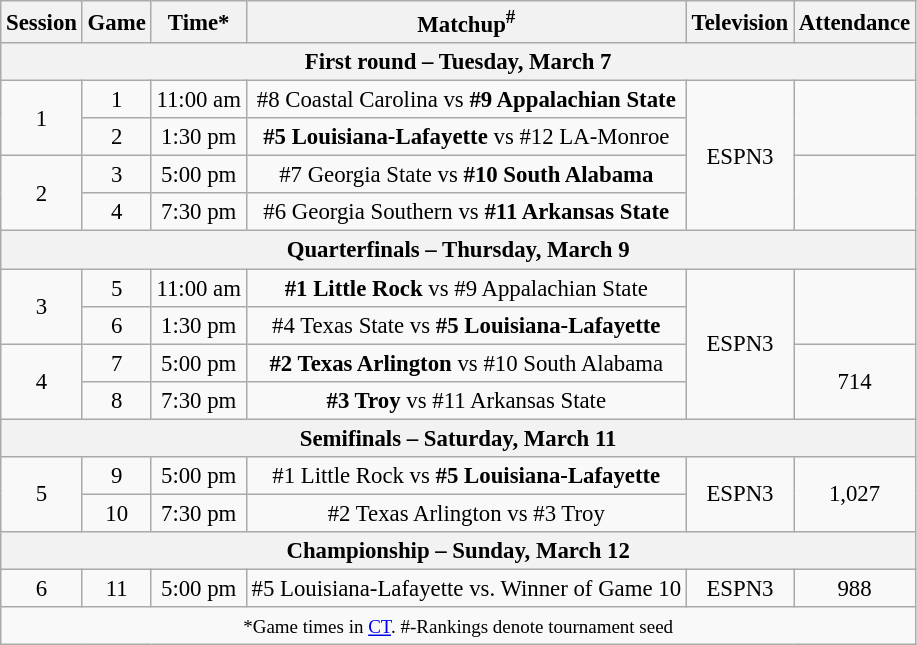<table class="wikitable" style="font-size: 95%;text-align:center;">
<tr>
<th>Session</th>
<th>Game</th>
<th>Time*</th>
<th>Matchup<sup>#</sup></th>
<th>Television</th>
<th>Attendance</th>
</tr>
<tr>
<th colspan=6>First round – Tuesday, March 7</th>
</tr>
<tr>
<td rowspan=2>1</td>
<td>1</td>
<td>11:00 am</td>
<td>#8 Coastal Carolina vs <strong>#9 Appalachian State</strong></td>
<td rowspan=4>ESPN3</td>
<td rowspan=2></td>
</tr>
<tr>
<td>2</td>
<td>1:30 pm</td>
<td><strong>#5 Louisiana-Lafayette</strong> vs #12 LA-Monroe</td>
</tr>
<tr>
<td rowspan=2>2</td>
<td>3</td>
<td>5:00 pm</td>
<td>#7 Georgia State vs <strong>#10 South Alabama</strong></td>
<td rowspan=2></td>
</tr>
<tr>
<td>4</td>
<td>7:30 pm</td>
<td>#6 Georgia Southern vs <strong>#11 Arkansas State</strong></td>
</tr>
<tr>
<th colspan=6>Quarterfinals – Thursday, March 9</th>
</tr>
<tr>
<td rowspan=2>3</td>
<td>5</td>
<td>11:00 am</td>
<td><strong>#1 Little Rock</strong> vs #9 Appalachian State</td>
<td rowspan=4>ESPN3</td>
<td rowspan=2></td>
</tr>
<tr>
<td>6</td>
<td>1:30 pm</td>
<td>#4 Texas State vs <strong>#5 Louisiana-Lafayette</strong></td>
</tr>
<tr>
<td rowspan=2>4</td>
<td>7</td>
<td>5:00 pm</td>
<td><strong>#2 Texas Arlington</strong> vs #10 South Alabama</td>
<td rowspan=2>714</td>
</tr>
<tr>
<td>8</td>
<td>7:30 pm</td>
<td><strong>#3 Troy</strong> vs #11 Arkansas State</td>
</tr>
<tr>
<th colspan=6>Semifinals – Saturday, March 11</th>
</tr>
<tr>
<td rowspan=2>5</td>
<td>9</td>
<td>5:00 pm</td>
<td>#1 Little Rock vs <strong>#5 Louisiana-Lafayette</strong></td>
<td rowspan=2>ESPN3</td>
<td rowspan=2>1,027</td>
</tr>
<tr>
<td>10</td>
<td>7:30 pm</td>
<td>#2 Texas Arlington vs #3 Troy</td>
</tr>
<tr>
<th colspan=6>Championship – Sunday, March 12</th>
</tr>
<tr>
<td>6</td>
<td>11</td>
<td>5:00 pm</td>
<td>#5 Louisiana-Lafayette vs. Winner of Game 10</td>
<td>ESPN3</td>
<td>988</td>
</tr>
<tr>
<td colspan=6><small>*Game times in <a href='#'>CT</a>. #-Rankings denote tournament seed</small></td>
</tr>
</table>
